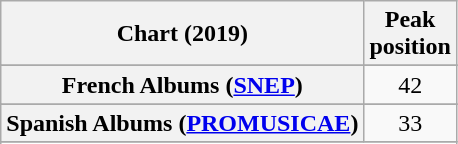<table class="wikitable sortable plainrowheaders" style="text-align:center">
<tr>
<th scope="col">Chart (2019)</th>
<th scope="col">Peak<br>position</th>
</tr>
<tr>
</tr>
<tr>
</tr>
<tr>
<th scope="row">French Albums (<a href='#'>SNEP</a>)</th>
<td>42</td>
</tr>
<tr>
</tr>
<tr>
</tr>
<tr>
</tr>
<tr>
<th scope="row">Spanish Albums (<a href='#'>PROMUSICAE</a>)</th>
<td>33</td>
</tr>
<tr>
</tr>
<tr>
</tr>
</table>
